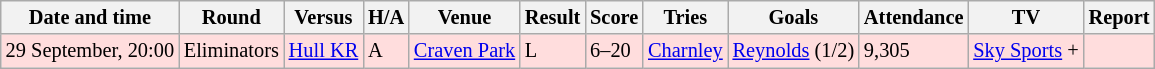<table class="wikitable" style="font-size:85%;">
<tr>
<th>Date and time</th>
<th>Round</th>
<th>Versus</th>
<th>H/A</th>
<th>Venue</th>
<th>Result</th>
<th>Score</th>
<th>Tries</th>
<th>Goals</th>
<th>Attendance</th>
<th>TV</th>
<th>Report</th>
</tr>
<tr style="background:#ffdddd;">
<td>29 September, 20:00</td>
<td>Eliminators</td>
<td> <a href='#'>Hull KR</a></td>
<td>A</td>
<td><a href='#'>Craven Park</a></td>
<td>L</td>
<td>6–20</td>
<td><a href='#'>Charnley</a></td>
<td><a href='#'>Reynolds</a> (1/2)</td>
<td>9,305</td>
<td><a href='#'>Sky Sports</a> +</td>
<td></td>
</tr>
</table>
